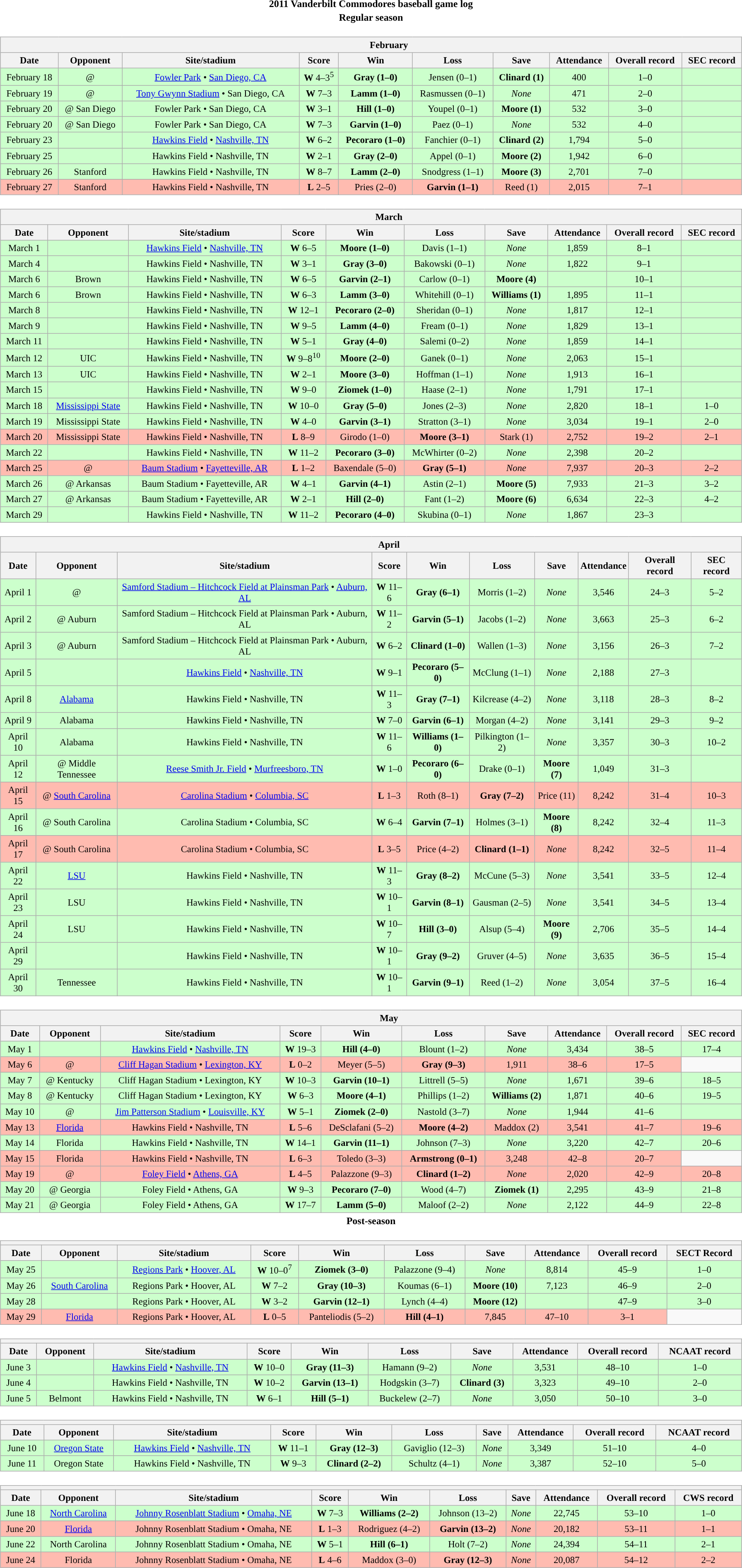<table class="toccolours" width=95% style="clear:both; margin:1.5em auto; text-align:center;">
<tr>
<th colspan=2>2011 Vanderbilt Commodores baseball game log</th>
</tr>
<tr>
<th colspan=2>Regular season</th>
</tr>
<tr valign="top">
<td><br><table class="wikitable collapsible collapsed" style="margin:auto; width:100%; text-align:center; font-size:95%">
<tr>
<th colspan=12 style="padding-left:4em;">February</th>
</tr>
<tr>
<th>Date</th>
<th>Opponent</th>
<th>Site/stadium</th>
<th>Score</th>
<th>Win</th>
<th>Loss</th>
<th>Save</th>
<th>Attendance</th>
<th>Overall record</th>
<th>SEC record</th>
</tr>
<tr bgcolor=ccffcc>
<td>February 18</td>
<td>@ </td>
<td><a href='#'>Fowler Park</a> • <a href='#'>San Diego, CA</a></td>
<td><strong>W</strong> 4–3<sup>5</sup></td>
<td><strong>Gray (1–0)</strong></td>
<td>Jensen (0–1)</td>
<td><strong>Clinard (1)</strong></td>
<td>400</td>
<td>1–0</td>
<td></td>
</tr>
<tr bgcolor=ccffcc>
<td>February 19</td>
<td>@ </td>
<td><a href='#'>Tony Gwynn Stadium</a> • San Diego, CA</td>
<td><strong>W</strong> 7–3</td>
<td><strong>Lamm (1–0)</strong></td>
<td>Rasmussen (0–1)</td>
<td><em>None</em></td>
<td>471</td>
<td>2–0</td>
<td></td>
</tr>
<tr bgcolor=ccffcc>
<td>February 20</td>
<td>@ San Diego</td>
<td>Fowler Park • San Diego, CA</td>
<td><strong>W</strong> 3–1</td>
<td><strong>Hill (1–0)</strong></td>
<td>Youpel (0–1)</td>
<td><strong>Moore (1)</strong></td>
<td>532</td>
<td>3–0</td>
<td></td>
</tr>
<tr bgcolor=ccffcc>
<td>February 20</td>
<td>@ San Diego</td>
<td>Fowler Park • San Diego, CA</td>
<td><strong>W</strong> 7–3</td>
<td><strong>Garvin (1–0)</strong></td>
<td>Paez (0–1)</td>
<td><em>None</em></td>
<td>532</td>
<td>4–0</td>
<td></td>
</tr>
<tr bgcolor=ccffcc>
<td>February 23</td>
<td></td>
<td><a href='#'>Hawkins Field</a> • <a href='#'>Nashville, TN</a></td>
<td><strong>W</strong> 6–2</td>
<td><strong>Pecoraro (1–0)</strong></td>
<td>Fanchier (0–1)</td>
<td><strong>Clinard (2)</strong></td>
<td>1,794</td>
<td>5–0</td>
<td></td>
</tr>
<tr bgcolor=ccffcc>
<td>February 25</td>
<td></td>
<td>Hawkins Field • Nashville, TN</td>
<td><strong>W</strong> 2–1</td>
<td><strong>Gray (2–0)</strong></td>
<td>Appel (0–1)</td>
<td><strong>Moore (2)</strong></td>
<td>1,942</td>
<td>6–0</td>
<td></td>
</tr>
<tr bgcolor=ccffcc>
<td>February 26</td>
<td>Stanford</td>
<td>Hawkins Field • Nashville, TN</td>
<td><strong>W</strong> 8–7</td>
<td><strong>Lamm (2–0)</strong></td>
<td>Snodgress (1–1)</td>
<td><strong>Moore (3)</strong></td>
<td>2,701</td>
<td>7–0</td>
<td></td>
</tr>
<tr bgcolor=ffbbb>
<td>February 27</td>
<td>Stanford</td>
<td>Hawkins Field • Nashville, TN</td>
<td><strong>L</strong> 2–5</td>
<td>Pries (2–0)</td>
<td><strong>Garvin (1–1)</strong></td>
<td>Reed (1)</td>
<td>2,015</td>
<td>7–1</td>
<td></td>
</tr>
</table>
</td>
</tr>
<tr>
<td><br><table class="wikitable collapsible collapsed" style="margin:auto; width:100%; text-align:center; font-size:95%">
<tr>
<th colspan=12 style="padding-left:4em;">March</th>
</tr>
<tr>
<th>Date</th>
<th>Opponent</th>
<th>Site/stadium</th>
<th>Score</th>
<th>Win</th>
<th>Loss</th>
<th>Save</th>
<th>Attendance</th>
<th>Overall record</th>
<th>SEC record</th>
</tr>
<tr bgcolor=ccffcc>
<td>March 1</td>
<td></td>
<td><a href='#'>Hawkins Field</a> • <a href='#'>Nashville, TN</a></td>
<td><strong>W</strong> 6–5</td>
<td><strong>Moore (1–0)</strong></td>
<td>Davis (1–1)</td>
<td><em>None</em></td>
<td>1,859</td>
<td>8–1</td>
<td></td>
</tr>
<tr bgcolor=ccffcc>
<td>March 4</td>
<td></td>
<td>Hawkins Field • Nashville, TN</td>
<td><strong>W</strong> 3–1</td>
<td><strong>Gray (3–0)</strong></td>
<td>Bakowski (0–1)</td>
<td><em>None</em></td>
<td>1,822</td>
<td>9–1</td>
<td></td>
</tr>
<tr bgcolor=ccffcc>
<td>March 6</td>
<td>Brown</td>
<td>Hawkins Field • Nashville, TN</td>
<td><strong>W</strong> 6–5</td>
<td><strong>Garvin (2–1)</strong></td>
<td>Carlow (0–1)</td>
<td><strong>Moore (4)</strong></td>
<td></td>
<td>10–1</td>
<td></td>
</tr>
<tr bgcolor=ccffcc>
<td>March 6</td>
<td>Brown</td>
<td>Hawkins Field • Nashville, TN</td>
<td><strong>W</strong> 6–3</td>
<td><strong>Lamm (3–0)</strong></td>
<td>Whitehill (0–1)</td>
<td><strong>Williams (1)</strong></td>
<td>1,895</td>
<td>11–1</td>
<td></td>
</tr>
<tr bgcolor=ccffcc>
<td>March 8</td>
<td></td>
<td>Hawkins Field • Nashville, TN</td>
<td><strong>W</strong> 12–1</td>
<td><strong>Pecoraro (2–0)</strong></td>
<td>Sheridan (0–1)</td>
<td><em>None</em></td>
<td>1,817</td>
<td>12–1</td>
<td></td>
</tr>
<tr bgcolor=ccffcc>
<td>March 9</td>
<td></td>
<td>Hawkins Field • Nashville, TN</td>
<td><strong>W</strong> 9–5</td>
<td><strong>Lamm (4–0)</strong></td>
<td>Fream (0–1)</td>
<td><em>None</em></td>
<td>1,829</td>
<td>13–1</td>
<td></td>
</tr>
<tr bgcolor=ccffcc>
<td>March 11</td>
<td></td>
<td>Hawkins Field • Nashville, TN</td>
<td><strong>W</strong> 5–1</td>
<td><strong>Gray (4–0)</strong></td>
<td>Salemi (0–2)</td>
<td><em>None</em></td>
<td>1,859</td>
<td>14–1</td>
<td></td>
</tr>
<tr bgcolor=ccffcc>
<td>March 12</td>
<td>UIC</td>
<td>Hawkins Field • Nashville, TN</td>
<td><strong>W</strong> 9–8<sup>10</sup></td>
<td><strong>Moore (2–0)</strong></td>
<td>Ganek (0–1)</td>
<td><em>None</em></td>
<td>2,063</td>
<td>15–1</td>
<td></td>
</tr>
<tr bgcolor=ccffcc>
<td>March 13</td>
<td>UIC</td>
<td>Hawkins Field • Nashville, TN</td>
<td><strong>W</strong> 2–1</td>
<td><strong>Moore (3–0)</strong></td>
<td>Hoffman (1–1)</td>
<td><em>None</em></td>
<td>1,913</td>
<td>16–1</td>
<td></td>
</tr>
<tr bgcolor=ccffcc>
<td>March 15</td>
<td></td>
<td>Hawkins Field • Nashville, TN</td>
<td><strong>W</strong> 9–0</td>
<td><strong>Ziomek (1–0)</strong></td>
<td>Haase (2–1)</td>
<td><em>None</em></td>
<td>1,791</td>
<td>17–1</td>
<td></td>
</tr>
<tr bgcolor=ccffcc>
<td>March 18</td>
<td><a href='#'>Mississippi State</a></td>
<td>Hawkins Field • Nashville, TN</td>
<td><strong>W</strong> 10–0</td>
<td><strong>Gray (5–0)</strong></td>
<td>Jones (2–3)</td>
<td><em>None</em></td>
<td>2,820</td>
<td>18–1</td>
<td>1–0</td>
</tr>
<tr bgcolor=ccffcc>
<td>March 19</td>
<td>Mississippi State</td>
<td>Hawkins Field • Nashville, TN</td>
<td><strong>W</strong> 4–0</td>
<td><strong>Garvin (3–1)</strong></td>
<td>Stratton (3–1)</td>
<td><em>None</em></td>
<td>3,034</td>
<td>19–1</td>
<td>2–0</td>
</tr>
<tr bgcolor=ffbbb>
<td>March 20</td>
<td>Mississippi State</td>
<td>Hawkins Field • Nashville, TN</td>
<td><strong>L</strong> 8–9</td>
<td>Girodo (1–0)</td>
<td><strong>Moore (3–1)</strong></td>
<td>Stark (1)</td>
<td>2,752</td>
<td>19–2</td>
<td>2–1</td>
</tr>
<tr bgcolor=ccffcc>
<td>March 22</td>
<td></td>
<td>Hawkins Field • Nashville, TN</td>
<td><strong>W</strong> 11–2</td>
<td><strong>Pecoraro (3–0)</strong></td>
<td>McWhirter (0–2)</td>
<td><em>None</em></td>
<td>2,398</td>
<td>20–2</td>
<td></td>
</tr>
<tr bgcolor=ffbbb>
<td>March 25</td>
<td>@ </td>
<td><a href='#'>Baum Stadium</a> • <a href='#'>Fayetteville, AR</a></td>
<td><strong>L</strong> 1–2</td>
<td>Baxendale (5–0)</td>
<td><strong>Gray (5–1)</strong></td>
<td><em>None</em></td>
<td>7,937</td>
<td>20–3</td>
<td>2–2</td>
</tr>
<tr bgcolor=ccffcc>
<td>March 26</td>
<td>@ Arkansas</td>
<td>Baum Stadium • Fayetteville, AR</td>
<td><strong>W</strong> 4–1</td>
<td><strong>Garvin (4–1)</strong></td>
<td>Astin (2–1)</td>
<td><strong>Moore (5)</strong></td>
<td>7,933</td>
<td>21–3</td>
<td>3–2</td>
</tr>
<tr bgcolor=ccffcc>
<td>March 27</td>
<td>@ Arkansas</td>
<td>Baum Stadium • Fayetteville, AR</td>
<td><strong>W</strong> 2–1</td>
<td><strong>Hill (2–0)</strong></td>
<td>Fant (1–2)</td>
<td><strong>Moore (6)</strong></td>
<td>6,634</td>
<td>22–3</td>
<td>4–2</td>
</tr>
<tr bgcolor=ccffcc>
<td>March 29</td>
<td></td>
<td>Hawkins Field • Nashville, TN</td>
<td><strong>W</strong> 11–2</td>
<td><strong>Pecoraro (4–0)</strong></td>
<td>Skubina (0–1)</td>
<td><em>None</em></td>
<td>1,867</td>
<td>23–3</td>
<td></td>
</tr>
</table>
</td>
</tr>
<tr>
<td><br><table class="wikitable collapsible collapsed" style="margin:auto; width:100%; text-align:center; font-size:95%">
<tr>
<th colspan=12 style="padding-left:4em;">April</th>
</tr>
<tr>
<th>Date</th>
<th>Opponent</th>
<th>Site/stadium</th>
<th>Score</th>
<th>Win</th>
<th>Loss</th>
<th>Save</th>
<th>Attendance</th>
<th>Overall record</th>
<th>SEC record</th>
</tr>
<tr bgcolor=ccffcc>
<td>April 1</td>
<td>@ </td>
<td><a href='#'>Samford Stadium – Hitchcock Field at Plainsman Park</a> • <a href='#'>Auburn, AL</a></td>
<td><strong>W</strong> 11–6</td>
<td><strong>Gray (6–1)</strong></td>
<td>Morris (1–2)</td>
<td><em>None</em></td>
<td>3,546</td>
<td>24–3</td>
<td>5–2</td>
</tr>
<tr bgcolor=ccffcc>
<td>April 2</td>
<td>@ Auburn</td>
<td>Samford Stadium – Hitchcock Field at Plainsman Park • Auburn, AL</td>
<td><strong>W</strong> 11–2</td>
<td><strong>Garvin (5–1)</strong></td>
<td>Jacobs (1–2)</td>
<td><em>None</em></td>
<td>3,663</td>
<td>25–3</td>
<td>6–2</td>
</tr>
<tr bgcolor=ccffcc>
<td>April 3</td>
<td>@ Auburn</td>
<td>Samford Stadium – Hitchcock Field at Plainsman Park • Auburn, AL</td>
<td><strong>W</strong> 6–2</td>
<td><strong>Clinard (1–0)</strong></td>
<td>Wallen (1–3)</td>
<td><em>None</em></td>
<td>3,156</td>
<td>26–3</td>
<td>7–2</td>
</tr>
<tr bgcolor=ccffcc>
<td>April 5</td>
<td></td>
<td><a href='#'>Hawkins Field</a> • <a href='#'>Nashville, TN</a></td>
<td><strong>W</strong> 9–1</td>
<td><strong>Pecoraro (5–0)</strong></td>
<td>McClung (1–1)</td>
<td><em>None</em></td>
<td>2,188</td>
<td>27–3</td>
<td></td>
</tr>
<tr bgcolor=ccffcc>
<td>April 8</td>
<td><a href='#'>Alabama</a></td>
<td>Hawkins Field • Nashville, TN</td>
<td><strong>W</strong> 11–3</td>
<td><strong>Gray (7–1)</strong></td>
<td>Kilcrease (4–2)</td>
<td><em>None</em></td>
<td>3,118</td>
<td>28–3</td>
<td>8–2</td>
</tr>
<tr bgcolor=ccffcc>
<td>April 9</td>
<td>Alabama</td>
<td>Hawkins Field • Nashville, TN</td>
<td><strong>W</strong> 7–0</td>
<td><strong>Garvin (6–1)</strong></td>
<td>Morgan (4–2)</td>
<td><em>None</em></td>
<td>3,141</td>
<td>29–3</td>
<td>9–2</td>
</tr>
<tr bgcolor=ccffcc>
<td>April 10</td>
<td>Alabama</td>
<td>Hawkins Field • Nashville, TN</td>
<td><strong>W</strong> 11–6</td>
<td><strong>Williams (1–0)</strong></td>
<td>Pilkington (1–2)</td>
<td><em>None</em></td>
<td>3,357</td>
<td>30–3</td>
<td>10–2</td>
</tr>
<tr bgcolor=ccffcc>
<td>April 12</td>
<td>@ Middle Tennessee</td>
<td><a href='#'>Reese Smith Jr. Field</a> • <a href='#'>Murfreesboro, TN</a></td>
<td><strong>W</strong> 1–0</td>
<td><strong>Pecoraro (6–0)</strong></td>
<td>Drake (0–1)</td>
<td><strong>Moore (7)</strong></td>
<td>1,049</td>
<td>31–3</td>
<td></td>
</tr>
<tr bgcolor=ffbbb>
<td>April 15</td>
<td>@ <a href='#'>South Carolina</a></td>
<td><a href='#'>Carolina Stadium</a> • <a href='#'>Columbia, SC</a></td>
<td><strong>L</strong> 1–3</td>
<td>Roth (8–1)</td>
<td><strong>Gray (7–2)</strong></td>
<td>Price (11)</td>
<td>8,242</td>
<td>31–4</td>
<td>10–3</td>
</tr>
<tr bgcolor=ccffcc>
<td>April 16</td>
<td>@ South Carolina</td>
<td>Carolina Stadium • Columbia, SC</td>
<td><strong>W</strong> 6–4</td>
<td><strong>Garvin (7–1)</strong></td>
<td>Holmes (3–1)</td>
<td><strong>Moore (8)</strong></td>
<td>8,242</td>
<td>32–4</td>
<td>11–3</td>
</tr>
<tr bgcolor=ffbbb>
<td>April 17</td>
<td>@ South Carolina</td>
<td>Carolina Stadium • Columbia, SC</td>
<td><strong>L</strong> 3–5</td>
<td>Price (4–2)</td>
<td><strong>Clinard (1–1)</strong></td>
<td><em>None</em></td>
<td>8,242</td>
<td>32–5</td>
<td>11–4</td>
</tr>
<tr bgcolor=ccffcc>
<td>April 22</td>
<td><a href='#'>LSU</a></td>
<td>Hawkins Field • Nashville, TN</td>
<td><strong>W</strong> 11–3</td>
<td><strong>Gray (8–2)</strong></td>
<td>McCune (5–3)</td>
<td><em>None</em></td>
<td>3,541</td>
<td>33–5</td>
<td>12–4</td>
</tr>
<tr bgcolor=ccffcc>
<td>April 23</td>
<td>LSU</td>
<td>Hawkins Field • Nashville, TN</td>
<td><strong>W</strong> 10–1</td>
<td><strong>Garvin (8–1)</strong></td>
<td>Gausman (2–5)</td>
<td><em>None</em></td>
<td>3,541</td>
<td>34–5</td>
<td>13–4</td>
</tr>
<tr bgcolor=ccffcc>
<td>April 24</td>
<td>LSU</td>
<td>Hawkins Field • Nashville, TN</td>
<td><strong>W</strong> 10–7</td>
<td><strong>Hill (3–0)</strong></td>
<td>Alsup (5–4)</td>
<td><strong>Moore (9)</strong></td>
<td>2,706</td>
<td>35–5</td>
<td>14–4</td>
</tr>
<tr bgcolor=ccffcc>
<td>April 29</td>
<td></td>
<td>Hawkins Field • Nashville, TN</td>
<td><strong>W</strong> 10–1</td>
<td><strong>Gray (9–2)</strong></td>
<td>Gruver (4–5)</td>
<td><em>None</em></td>
<td>3,635</td>
<td>36–5</td>
<td>15–4</td>
</tr>
<tr bgcolor=ccffcc>
<td>April 30</td>
<td>Tennessee</td>
<td>Hawkins Field • Nashville, TN</td>
<td><strong>W</strong> 10–1</td>
<td><strong>Garvin (9–1)</strong></td>
<td>Reed (1–2)</td>
<td><em>None</em></td>
<td>3,054</td>
<td>37–5</td>
<td>16–4</td>
</tr>
</table>
</td>
</tr>
<tr>
<td><br><table class="wikitable collapsible collapsed" style="margin:auto; width:100%; text-align:center; font-size:95%">
<tr>
<th colspan=12 style="padding-left:4em;">May</th>
</tr>
<tr>
<th>Date</th>
<th>Opponent</th>
<th>Site/stadium</th>
<th>Score</th>
<th>Win</th>
<th>Loss</th>
<th>Save</th>
<th>Attendance</th>
<th>Overall record</th>
<th>SEC record</th>
</tr>
<tr bgcolor=ccffcc>
<td>May 1</td>
<td></td>
<td><a href='#'>Hawkins Field</a> • <a href='#'>Nashville, TN</a></td>
<td><strong>W</strong> 19–3</td>
<td><strong>Hill (4–0)</strong></td>
<td>Blount (1–2)</td>
<td><em>None</em></td>
<td>3,434</td>
<td>38–5</td>
<td>17–4</td>
</tr>
<tr bgcolor=ffbbb>
<td>May 6</td>
<td>@ </td>
<td><a href='#'>Cliff Hagan Stadium</a> • <a href='#'>Lexington, KY</a></td>
<td><strong>L</strong> 0–2</td>
<td>Meyer (5–5)</td>
<td><strong>Gray (9–3)</strong></td>
<td>1,911</td>
<td>38–6</td>
<td>17–5</td>
</tr>
<tr bgcolor=ccffcc>
<td>May 7</td>
<td>@ Kentucky</td>
<td>Cliff Hagan Stadium • Lexington, KY</td>
<td><strong>W</strong> 10–3</td>
<td><strong>Garvin (10–1)</strong></td>
<td>Littrell (5–5)</td>
<td><em>None</em></td>
<td>1,671</td>
<td>39–6</td>
<td>18–5</td>
</tr>
<tr bgcolor=ccffcc>
<td>May 8</td>
<td>@ Kentucky</td>
<td>Cliff Hagan Stadium • Lexington, KY</td>
<td><strong>W</strong> 6–3</td>
<td><strong>Moore (4–1)</strong></td>
<td>Phillips (1–2)</td>
<td><strong>Williams (2)</strong></td>
<td>1,871</td>
<td>40–6</td>
<td>19–5</td>
</tr>
<tr bgcolor=ccffcc>
<td>May 10</td>
<td>@ </td>
<td><a href='#'>Jim Patterson Stadium</a> • <a href='#'>Louisville, KY</a></td>
<td><strong>W</strong> 5–1</td>
<td><strong>Ziomek (2–0)</strong></td>
<td>Nastold (3–7)</td>
<td><em>None</em></td>
<td>1,944</td>
<td>41–6</td>
<td></td>
</tr>
<tr bgcolor=ffbbb>
<td>May 13</td>
<td><a href='#'>Florida</a></td>
<td>Hawkins Field • Nashville, TN</td>
<td><strong>L</strong> 5–6</td>
<td>DeSclafani (5–2)</td>
<td><strong>Moore (4–2)</strong></td>
<td>Maddox (2)</td>
<td>3,541</td>
<td>41–7</td>
<td>19–6</td>
</tr>
<tr bgcolor=ccffcc>
<td>May 14</td>
<td>Florida</td>
<td>Hawkins Field • Nashville, TN</td>
<td><strong>W</strong> 14–1</td>
<td><strong>Garvin (11–1)</strong></td>
<td>Johnson (7–3)</td>
<td><em>None</em></td>
<td>3,220</td>
<td>42–7</td>
<td>20–6</td>
</tr>
<tr bgcolor=ffbbb>
<td>May 15</td>
<td>Florida</td>
<td>Hawkins Field • Nashville, TN</td>
<td><strong>L</strong> 6–3</td>
<td>Toledo (3–3)</td>
<td><strong>Armstrong (0–1)</strong></td>
<td>3,248</td>
<td>42–8</td>
<td>20–7</td>
</tr>
<tr bgcolor=ffbbb>
<td>May 19</td>
<td>@ </td>
<td><a href='#'>Foley Field</a> • <a href='#'>Athens, GA</a></td>
<td><strong>L</strong> 4–5</td>
<td>Palazzone (9–3)</td>
<td><strong>Clinard (1–2)</strong></td>
<td><em>None</em></td>
<td>2,020</td>
<td>42–9</td>
<td>20–8</td>
</tr>
<tr bgcolor=ccffcc>
<td>May 20</td>
<td>@ Georgia</td>
<td>Foley Field • Athens, GA</td>
<td><strong>W</strong> 9–3</td>
<td><strong>Pecoraro (7–0)</strong></td>
<td>Wood (4–7)</td>
<td><strong>Ziomek (1)</strong></td>
<td>2,295</td>
<td>43–9</td>
<td>21–8</td>
</tr>
<tr bgcolor=ccffcc>
<td>May 21</td>
<td>@ Georgia</td>
<td>Foley Field • Athens, GA</td>
<td><strong>W</strong> 17–7</td>
<td><strong>Lamm (5–0)</strong></td>
<td>Maloof (2–2)</td>
<td><em>None</em></td>
<td>2,122</td>
<td>44–9</td>
<td>22–8</td>
</tr>
</table>
</td>
</tr>
<tr>
<th colspan=2>Post-season</th>
</tr>
<tr>
<td><br><table class="wikitable collapsible collapsed" style="margin:auto; width:100%; text-align:center; font-size:95%">
<tr>
<th colspan=12 style="padding-left:4em;"></th>
</tr>
<tr>
<th>Date</th>
<th>Opponent</th>
<th>Site/stadium</th>
<th>Score</th>
<th>Win</th>
<th>Loss</th>
<th>Save</th>
<th>Attendance</th>
<th>Overall record</th>
<th>SECT Record</th>
</tr>
<tr bgcolor=ccffcc>
<td>May 25</td>
<td></td>
<td><a href='#'>Regions Park</a> • <a href='#'>Hoover, AL</a></td>
<td><strong>W</strong> 10–0<sup>7</sup></td>
<td><strong>Ziomek (3–0)</strong></td>
<td>Palazzone (9–4)</td>
<td><em>None</em></td>
<td>8,814</td>
<td>45–9</td>
<td>1–0</td>
</tr>
<tr bgcolor=ccffcc>
<td>May 26</td>
<td><a href='#'>South Carolina</a></td>
<td>Regions Park • Hoover, AL</td>
<td><strong>W</strong> 7–2</td>
<td><strong>Gray (10–3)</strong></td>
<td>Koumas (6–1)</td>
<td><strong>Moore (10)</strong></td>
<td>7,123</td>
<td>46–9</td>
<td>2–0</td>
</tr>
<tr bgcolor=ccffcc>
<td>May 28</td>
<td></td>
<td>Regions Park • Hoover, AL</td>
<td><strong>W</strong> 3–2</td>
<td><strong>Garvin (12–1)</strong></td>
<td>Lynch (4–4)</td>
<td><strong>Moore (12)</strong></td>
<td></td>
<td>47–9</td>
<td>3–0</td>
</tr>
<tr bgcolor=ffbbb>
<td>May 29</td>
<td><a href='#'>Florida</a></td>
<td>Regions Park • Hoover, AL</td>
<td><strong>L</strong> 0–5</td>
<td>Panteliodis (5–2)</td>
<td><strong>Hill (4–1)</strong></td>
<td>7,845</td>
<td>47–10</td>
<td>3–1</td>
</tr>
</table>
</td>
</tr>
<tr>
<td><br><table class="wikitable collapsible collapsed" style="margin:auto; width:100%; text-align:center; font-size:95%">
<tr>
<th colspan=12 style="padding-left:4em;"></th>
</tr>
<tr>
<th>Date</th>
<th>Opponent</th>
<th>Site/stadium</th>
<th>Score</th>
<th>Win</th>
<th>Loss</th>
<th>Save</th>
<th>Attendance</th>
<th>Overall record</th>
<th>NCAAT record</th>
</tr>
<tr bgcolor=ccffcc>
<td>June 3</td>
<td></td>
<td><a href='#'>Hawkins Field</a> • <a href='#'>Nashville, TN</a></td>
<td><strong>W</strong> 10–0</td>
<td><strong>Gray (11–3)</strong></td>
<td>Hamann (9–2)</td>
<td><em>None</em></td>
<td>3,531</td>
<td>48–10</td>
<td>1–0</td>
</tr>
<tr bgcolor=ccffcc>
<td>June 4</td>
<td></td>
<td>Hawkins Field • Nashville, TN</td>
<td><strong>W</strong> 10–2</td>
<td><strong>Garvin (13–1)</strong></td>
<td>Hodgskin (3–7)</td>
<td><strong>Clinard (3)</strong></td>
<td>3,323</td>
<td>49–10</td>
<td>2–0</td>
</tr>
<tr bgcolor=ccffcc>
<td>June 5</td>
<td>Belmont</td>
<td>Hawkins Field • Nashville, TN</td>
<td><strong>W</strong> 6–1</td>
<td><strong>Hill (5–1)</strong></td>
<td>Buckelew (2–7)</td>
<td><em>None</em></td>
<td>3,050</td>
<td>50–10</td>
<td>3–0</td>
</tr>
</table>
</td>
</tr>
<tr>
<td><br><table class="wikitable collapsible collapsed" style="margin:auto; width:100%; text-align:center; font-size:95%">
<tr>
<th colspan=12 style="padding-left:4em;"></th>
</tr>
<tr>
<th>Date</th>
<th>Opponent</th>
<th>Site/stadium</th>
<th>Score</th>
<th>Win</th>
<th>Loss</th>
<th>Save</th>
<th>Attendance</th>
<th>Overall record</th>
<th>NCAAT record</th>
</tr>
<tr bgcolor=ccffcc>
<td>June 10</td>
<td><a href='#'>Oregon State</a></td>
<td><a href='#'>Hawkins Field</a> • <a href='#'>Nashville, TN</a></td>
<td><strong>W</strong> 11–1</td>
<td><strong>Gray (12–3)</strong></td>
<td>Gaviglio (12–3)</td>
<td><em>None</em></td>
<td>3,349</td>
<td>51–10</td>
<td>4–0</td>
</tr>
<tr bgcolor=ccffcc>
<td>June 11</td>
<td>Oregon State</td>
<td>Hawkins Field • Nashville, TN</td>
<td><strong>W</strong> 9–3</td>
<td><strong>Clinard (2–2)</strong></td>
<td>Schultz (4–1)</td>
<td><em>None</em></td>
<td>3,387</td>
<td>52–10</td>
<td>5–0</td>
</tr>
</table>
</td>
</tr>
<tr>
<td><br><table class="wikitable collapsible collapsed" style="margin:auto; width:100%; text-align:center; font-size:95%">
<tr>
<th colspan=12 style="padding-left:4em;"></th>
</tr>
<tr>
<th>Date</th>
<th>Opponent</th>
<th>Site/stadium</th>
<th>Score</th>
<th>Win</th>
<th>Loss</th>
<th>Save</th>
<th>Attendance</th>
<th>Overall record</th>
<th>CWS record</th>
</tr>
<tr bgcolor=ccffcc>
<td>June 18</td>
<td><a href='#'>North Carolina</a></td>
<td><a href='#'>Johnny Rosenblatt Stadium</a> • <a href='#'>Omaha, NE</a></td>
<td><strong>W</strong> 7–3</td>
<td><strong>Williams (2–2)</strong></td>
<td>Johnson (13–2)</td>
<td><em>None</em></td>
<td>22,745</td>
<td>53–10</td>
<td>1–0</td>
</tr>
<tr bgcolor=ffbbb>
<td>June 20</td>
<td><a href='#'>Florida</a></td>
<td>Johnny Rosenblatt Stadium • Omaha, NE</td>
<td><strong>L</strong> 1–3</td>
<td>Rodriguez (4–2)</td>
<td><strong>Garvin (13–2)</strong></td>
<td><em>None</em></td>
<td>20,182</td>
<td>53–11</td>
<td>1–1</td>
</tr>
<tr bgcolor=ccffcc>
<td>June 22</td>
<td>North Carolina</td>
<td>Johnny Rosenblatt Stadium • Omaha, NE</td>
<td><strong>W</strong> 5–1</td>
<td><strong>Hill (6–1)</strong></td>
<td>Holt (7–2)</td>
<td><em>None</em></td>
<td>24,394</td>
<td>54–11</td>
<td>2–1</td>
</tr>
<tr bgcolor=ffbbb>
<td>June 24</td>
<td>Florida</td>
<td>Johnny Rosenblatt Stadium • Omaha, NE</td>
<td><strong>L</strong> 4–6</td>
<td>Maddox (3–0)</td>
<td><strong>Gray (12–3)</strong></td>
<td><em>None</em></td>
<td>20,087</td>
<td>54–12</td>
<td>2–2</td>
</tr>
</table>
</td>
</tr>
</table>
